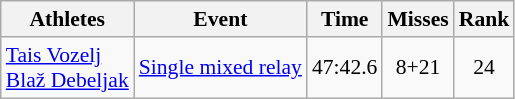<table class="wikitable" style="font-size:90%">
<tr>
<th>Athletes</th>
<th>Event</th>
<th>Time</th>
<th>Misses</th>
<th>Rank</th>
</tr>
<tr align=center>
<td align=left><a href='#'>Tais Vozelj</a><br><a href='#'>Blaž Debeljak</a></td>
<td align=left><a href='#'>Single mixed relay</a></td>
<td>47:42.6</td>
<td>8+21</td>
<td>24</td>
</tr>
</table>
